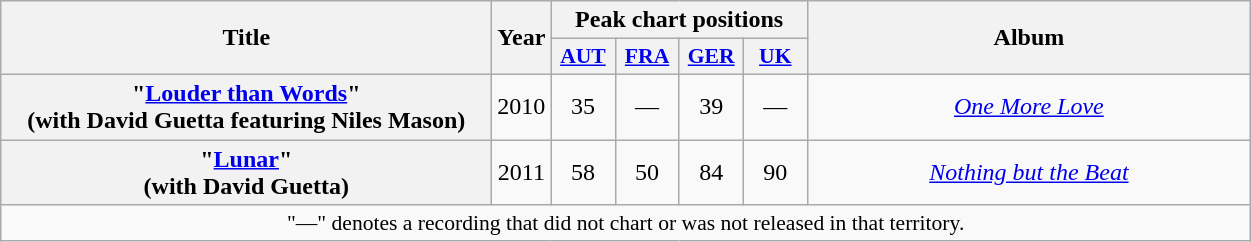<table class="wikitable plainrowheaders" style="text-align:center;" border="1">
<tr>
<th scope="col" rowspan="2" style="width:20em;">Title</th>
<th scope="col" rowspan="2">Year</th>
<th scope="col" colspan="4">Peak chart positions</th>
<th scope="col" rowspan="2" style="width:18em;">Album</th>
</tr>
<tr>
<th scope="col" style="width:2.5em;font-size:90%;"><a href='#'>AUT</a></th>
<th scope="col" style="width:2.5em;font-size:90%;"><a href='#'>FRA</a></th>
<th scope="col" style="width:2.5em;font-size:90%;"><a href='#'>GER</a></th>
<th scope="col" style="width:2.5em;font-size:90%;"><a href='#'>UK</a></th>
</tr>
<tr>
<th scope="row">"<a href='#'>Louder than Words</a>" <br><span>(with David Guetta featuring Niles Mason)</span></th>
<td>2010</td>
<td>35</td>
<td>—</td>
<td>39</td>
<td>—</td>
<td><em><a href='#'>One More Love</a></em></td>
</tr>
<tr>
<th scope="row">"<a href='#'>Lunar</a>" <br><span>(with David Guetta)</span></th>
<td>2011</td>
<td>58</td>
<td>50</td>
<td>84</td>
<td>90</td>
<td><em><a href='#'>Nothing but the Beat</a></em></td>
</tr>
<tr>
<td colspan="7" style="font-size:90%">"—" denotes a recording that did not chart or was not released in that territory.</td>
</tr>
</table>
